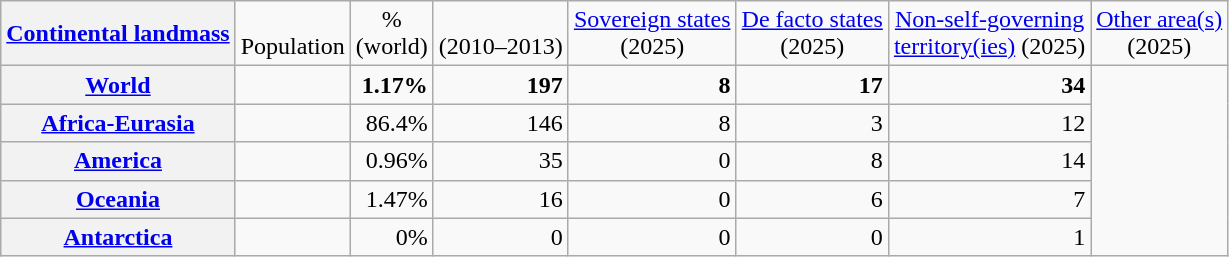<table class="wikitable sortable static-row-numbers" style="text-align:right;">
<tr class="static-row-header" style="text-align:center;vertical-align:bottom;">
<th valign="middle"><a href='#'>Continental landmass</a></th>
<td>Population<br></td>
<td style=max-width:3em>%<br>(world)</td>
<td><br>(2010–2013)</td>
<td><a href='#'>Sovereign states</a><br>(2025)</td>
<td><a href='#'>De facto states</a><br>(2025)</td>
<td><a href='#'>Non-self-governing<br>territory(ies)</a> (2025)</td>
<td><a href='#'>Other area(s)</a><br>(2025)</td>
</tr>
<tr class="static-row-header " style="font-weight:bold;">
<th scope=row><a href='#'>World</a></th>
<td></td>
<td>1.17%</td>
<td>197</td>
<td>8</td>
<td>17</td>
<td>34</td>
</tr>
<tr>
<th scope=row><a href='#'>Africa-Eurasia</a></th>
<td></td>
<td>86.4%</td>
<td>146</td>
<td>8</td>
<td>3</td>
<td>12</td>
</tr>
<tr>
<th scope=row><a href='#'>America</a></th>
<td></td>
<td>0.96%</td>
<td>35</td>
<td>0</td>
<td>8</td>
<td>14</td>
</tr>
<tr>
<th scope=row><a href='#'>Oceania</a></th>
<td></td>
<td>1.47%</td>
<td>16</td>
<td>0</td>
<td>6</td>
<td>7</td>
</tr>
<tr>
<th scope=row><a href='#'>Antarctica</a></th>
<td></td>
<td>0%</td>
<td>0</td>
<td>0</td>
<td>0</td>
<td>1</td>
</tr>
</table>
